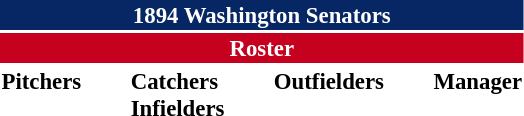<table class="toccolours" style="font-size: 95%;">
<tr>
<th colspan="10" style="background-color: #072764; color: white; text-align: center;">1894 Washington Senators</th>
</tr>
<tr>
<td colspan="10" style="background-color: #c6011f; color: white; text-align: center;"><strong>Roster</strong></td>
</tr>
<tr>
<td valign="top"><strong>Pitchers</strong><br>










</td>
<td width="25px"></td>
<td valign="top"><strong>Catchers</strong><br>

<strong>Infielders</strong>







</td>
<td width="25px"></td>
<td valign="top"><strong>Outfielders</strong><br>




</td>
<td width="25px"></td>
<td valign="top"><strong>Manager</strong><br></td>
</tr>
<tr>
</tr>
</table>
